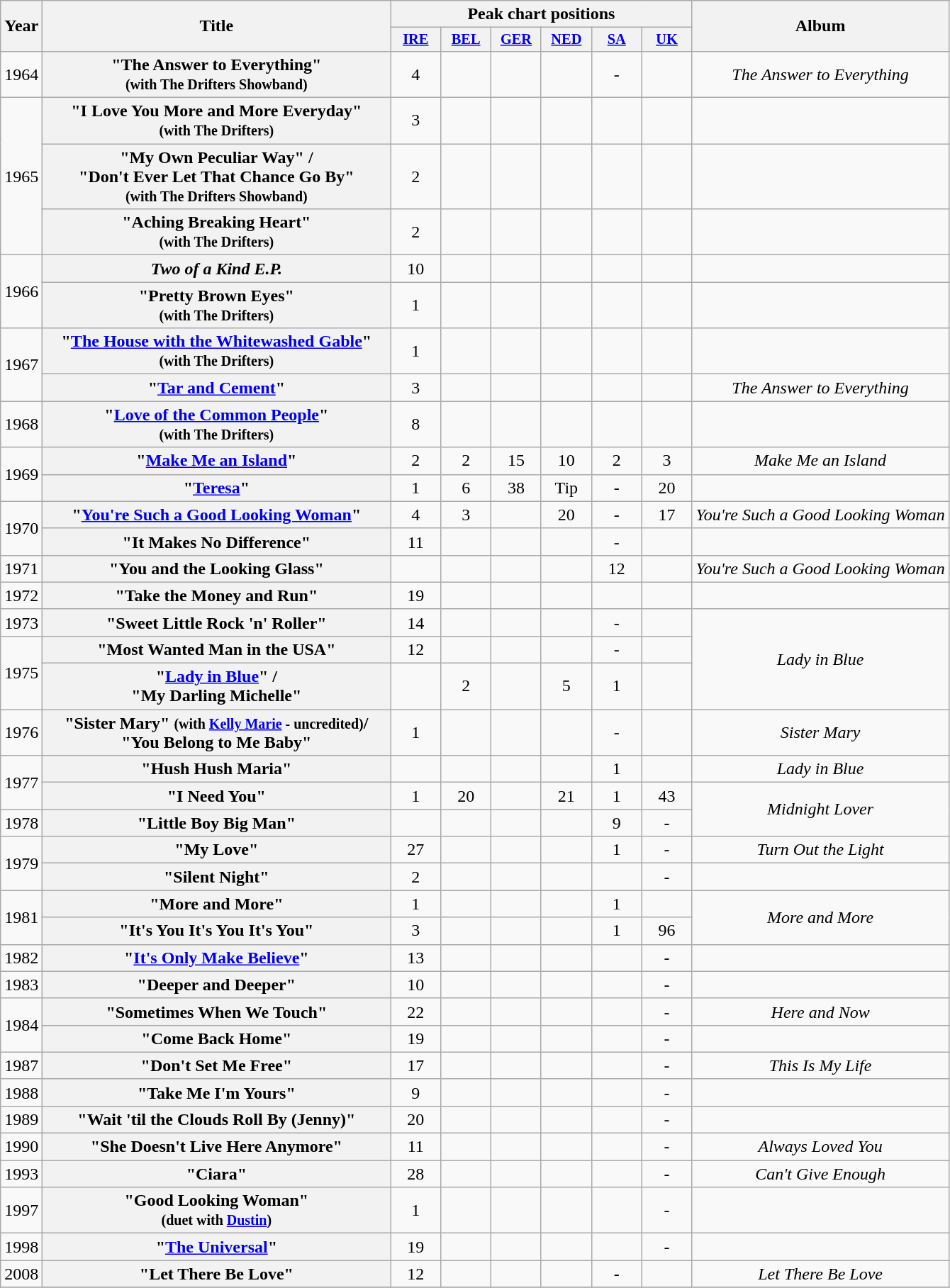<table class="wikitable plainrowheaders" style="text-align:center;">
<tr>
<th scope="col" rowspan="2" style="width:1em;">Year</th>
<th scope="col" rowspan="2" style="width:20em;">Title</th>
<th scope="col" colspan="6">Peak chart positions</th>
<th scope="col" rowspan="2">Album</th>
</tr>
<tr>
<th scope="col" style="width:3em;font-size:85%;"><a href='#'>IRE</a><br></th>
<th scope="col" style="width:3em;font-size:85%;"><a href='#'>BEL</a><br></th>
<th scope="col" style="width:3em;font-size:85%;"><a href='#'>GER</a><br></th>
<th scope="col" style="width:3em;font-size:85%;"><a href='#'>NED</a><br></th>
<th scope="col" style="width:3em;font-size:85%;"><a href='#'>SA</a><br></th>
<th scope="col" style="width:3em;font-size:85%;"><a href='#'>UK</a><br></th>
</tr>
<tr>
<td>1964</td>
<th scope="row">"The Answer to Everything"<br><small>(with The Drifters Showband)</small></th>
<td>4</td>
<td></td>
<td></td>
<td></td>
<td>-</td>
<td></td>
<td><em>The Answer to Everything</em></td>
</tr>
<tr>
<td rowspan=3>1965</td>
<th scope="row">"I Love You More and More Everyday"<br><small>(with The Drifters)</small></th>
<td>3</td>
<td></td>
<td></td>
<td></td>
<td></td>
<td></td>
<td></td>
</tr>
<tr>
<th scope="row">"My Own Peculiar Way" / <br>"Don't Ever Let That Chance Go By"<br><small>(with The Drifters Showband)</small></th>
<td>2</td>
<td></td>
<td></td>
<td></td>
<td></td>
<td></td>
<td></td>
</tr>
<tr>
<th scope="row">"Aching Breaking Heart" <br><small>(with The Drifters)</small></th>
<td>2</td>
<td></td>
<td></td>
<td></td>
<td></td>
<td></td>
<td></td>
</tr>
<tr>
<td rowspan=2>1966</td>
<th scope="row"><em>Two of a Kind E.P.</em></th>
<td>10</td>
<td></td>
<td></td>
<td></td>
<td></td>
<td></td>
<td></td>
</tr>
<tr>
<th scope="row">"Pretty Brown Eyes" <br><small>(with The Drifters)</small></th>
<td>1</td>
<td></td>
<td></td>
<td></td>
<td></td>
<td></td>
<td></td>
</tr>
<tr>
<td rowspan=2>1967</td>
<th scope="row">"<a href='#'>The House with the Whitewashed Gable</a>" <br><small>(with The Drifters)</small></th>
<td>1</td>
<td></td>
<td></td>
<td></td>
<td></td>
<td></td>
<td></td>
</tr>
<tr>
<th scope="row">"<a href='#'>Tar and Cement</a>"</th>
<td>3</td>
<td></td>
<td></td>
<td></td>
<td></td>
<td></td>
<td><em>The Answer to Everything</em></td>
</tr>
<tr>
<td rowspan=1>1968</td>
<th scope="row">"<a href='#'>Love of the Common People</a>"<br><small>(with The Drifters)</small></th>
<td>8</td>
<td></td>
<td></td>
<td></td>
<td></td>
<td></td>
<td></td>
</tr>
<tr>
<td rowspan=2>1969</td>
<th scope="row">"<a href='#'>Make Me an Island</a>"</th>
<td>2</td>
<td>2</td>
<td>15</td>
<td>10</td>
<td>2</td>
<td>3</td>
<td><em>Make Me an Island</em></td>
</tr>
<tr>
<th scope="row">"<a href='#'>Teresa</a>"</th>
<td>1</td>
<td>6</td>
<td>38</td>
<td>Tip</td>
<td>-</td>
<td>20</td>
<td></td>
</tr>
<tr>
<td rowspan=2>1970</td>
<th scope="row">"<a href='#'>You're Such a Good Looking Woman</a>"</th>
<td>4</td>
<td>3</td>
<td></td>
<td>20</td>
<td>-</td>
<td>17</td>
<td><em>You're Such a Good Looking Woman</em></td>
</tr>
<tr>
<th scope="row">"It Makes No Difference"</th>
<td>11</td>
<td></td>
<td></td>
<td></td>
<td>-</td>
<td></td>
<td></td>
</tr>
<tr>
<td rowspan=1>1971</td>
<th scope="row">"You and the Looking Glass"</th>
<td></td>
<td></td>
<td></td>
<td></td>
<td>12</td>
<td></td>
<td><em>You're Such a Good Looking Woman</em></td>
</tr>
<tr>
<td rowspan=1>1972</td>
<th scope="row">"Take the Money and Run"</th>
<td>19</td>
<td></td>
<td></td>
<td></td>
<td></td>
<td></td>
<td></td>
</tr>
<tr>
<td rowspan=1>1973</td>
<th scope="row">"Sweet Little Rock 'n' Roller"</th>
<td>14</td>
<td></td>
<td></td>
<td></td>
<td>-</td>
<td></td>
<td rowspan=3><em>Lady in Blue</em></td>
</tr>
<tr>
<td rowspan=2>1975</td>
<th scope="row">"Most Wanted Man in the USA"</th>
<td>12</td>
<td></td>
<td></td>
<td></td>
<td>-</td>
<td></td>
</tr>
<tr>
<th scope="row">"<a href='#'>Lady in Blue</a>" / <br>"My Darling Michelle"</th>
<td></td>
<td>2</td>
<td></td>
<td>5</td>
<td>1</td>
<td></td>
</tr>
<tr>
<td rowspan=1>1976</td>
<th scope="row">"Sister Mary" <small>(with <a href='#'>Kelly Marie</a> - uncredited)</small>/ <br> "You Belong to Me Baby"</th>
<td>1</td>
<td></td>
<td></td>
<td></td>
<td>-</td>
<td></td>
<td><em>Sister Mary</em></td>
</tr>
<tr>
<td rowspan=2>1977</td>
<th scope="row">"Hush Hush Maria"</th>
<td></td>
<td></td>
<td></td>
<td></td>
<td>1</td>
<td></td>
<td><em>Lady in Blue</em></td>
</tr>
<tr>
<th scope="row">"I Need You"</th>
<td>1</td>
<td>20</td>
<td></td>
<td>21</td>
<td>1</td>
<td>43</td>
<td rowspan=2><em>Midnight Lover</em></td>
</tr>
<tr>
<td rowspan=1>1978</td>
<th scope="row">"Little Boy Big Man"</th>
<td></td>
<td></td>
<td></td>
<td></td>
<td>9</td>
<td>-</td>
</tr>
<tr>
<td rowspan=2>1979</td>
<th scope="row">"My Love"</th>
<td>27</td>
<td></td>
<td></td>
<td></td>
<td>1</td>
<td>-</td>
<td><em>Turn Out the Light</em></td>
</tr>
<tr>
<th scope="row">"Silent Night"</th>
<td>2</td>
<td></td>
<td></td>
<td></td>
<td></td>
<td>-</td>
<td></td>
</tr>
<tr>
<td rowspan=2>1981</td>
<th scope="row">"More and More"</th>
<td>1</td>
<td></td>
<td></td>
<td></td>
<td>1</td>
<td></td>
<td rowspan=2><em>More and More</em></td>
</tr>
<tr>
<th scope="row">"It's You It's You It's You"</th>
<td>3</td>
<td></td>
<td></td>
<td></td>
<td>1</td>
<td>96</td>
</tr>
<tr>
<td rowspan=1>1982</td>
<th scope="row">"<a href='#'>It's Only Make Believe</a>"</th>
<td>13</td>
<td></td>
<td></td>
<td></td>
<td></td>
<td>-</td>
<td></td>
</tr>
<tr>
<td rowspan=1>1983</td>
<th scope="row">"Deeper and Deeper"</th>
<td>10</td>
<td></td>
<td></td>
<td></td>
<td></td>
<td>-</td>
<td></td>
</tr>
<tr>
<td rowspan=2>1984</td>
<th scope="row">"Sometimes When We Touch"</th>
<td>22</td>
<td></td>
<td></td>
<td></td>
<td></td>
<td>-</td>
<td><em>Here and Now</em></td>
</tr>
<tr>
<th scope="row">"Come Back Home"</th>
<td>19</td>
<td></td>
<td></td>
<td></td>
<td></td>
<td>-</td>
<td></td>
</tr>
<tr>
<td rowspan=1>1987</td>
<th scope="row">"Don't Set Me Free"</th>
<td>17</td>
<td></td>
<td></td>
<td></td>
<td></td>
<td>-</td>
<td><em>This Is My Life</em></td>
</tr>
<tr>
<td rowspan=1>1988</td>
<th scope="row">"Take Me I'm Yours"</th>
<td>9</td>
<td></td>
<td></td>
<td></td>
<td></td>
<td>-</td>
<td></td>
</tr>
<tr>
<td rowspan=1>1989</td>
<th scope="row">"Wait 'til the Clouds Roll By (Jenny)"</th>
<td>20</td>
<td></td>
<td></td>
<td></td>
<td></td>
<td>-</td>
<td></td>
</tr>
<tr>
<td rowspan=1>1990</td>
<th scope="row">"She Doesn't Live Here Anymore"</th>
<td>11</td>
<td></td>
<td></td>
<td></td>
<td></td>
<td>-</td>
<td><em>Always Loved You</em></td>
</tr>
<tr>
<td rowspan=1>1993</td>
<th scope="row">"Ciara"</th>
<td>28</td>
<td></td>
<td></td>
<td></td>
<td></td>
<td>-</td>
<td><em>Can't Give Enough</em></td>
</tr>
<tr>
<td rowspan=1>1997</td>
<th scope="row">"Good Looking Woman" <br><small>(duet with <a href='#'>Dustin</a>)</small></th>
<td>1</td>
<td></td>
<td></td>
<td></td>
<td></td>
<td>-</td>
<td></td>
</tr>
<tr>
<td rowspan=1>1998</td>
<th scope="row">"<a href='#'>The Universal</a>"</th>
<td>19</td>
<td></td>
<td></td>
<td></td>
<td></td>
<td>-</td>
<td></td>
</tr>
<tr>
<td rowspan=1>2008</td>
<th scope="row">"Let There Be Love"</th>
<td>12</td>
<td></td>
<td></td>
<td></td>
<td>-</td>
<td></td>
<td><em>Let There Be Love</em></td>
</tr>
<tr>
</tr>
</table>
